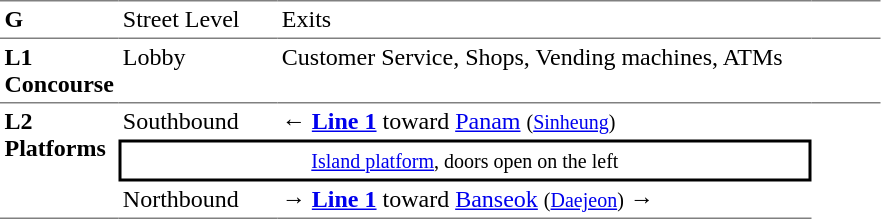<table cellspacing=0 cellpadding=3>
<tr style="vertical-align:top;">
<td style="border-top:solid 1px gray;border-bottom:solid 1px gray;" width=50><strong>G</strong></td>
<td style="border-top:solid 1px gray;border-bottom:solid 1px gray;" width=100>Street Level</td>
<td style="border-top:solid 1px gray;border-bottom:solid 1px gray;" width=350>Exits</td>
<td style="border-top:solid 1px gray;border-bottom:solid 1px gray;" width=40></td>
</tr>
<tr style="vertical-align:top;">
<td style="border-bottom:solid 1px gray;"><strong>L1<br>Concourse</strong></td>
<td style="border-bottom:solid 1px gray;">Lobby</td>
<td style="border-bottom:solid 1px gray;">Customer Service, Shops, Vending machines, ATMs</td>
<td style="border-bottom:solid 1px gray;"></td>
</tr>
<tr>
<td style="border-bottom:solid 1px gray;" rowspan=3 valign=top><strong>L2<br>Platforms</strong></td>
<td>Southbound</td>
<td>← <a href='#'><span><span><strong>Line 1</strong></span></span></a> toward <a href='#'>Panam</a> <small>(<a href='#'>Sinheung</a>)</small></td>
</tr>
<tr>
<td style="border-right:solid 2px black;border-left:solid 2px black;border-top:solid 2px black;border-bottom:solid 2px black;text-align:center;" colspan=2><small><a href='#'>Island platform</a>, doors open on the left</small></td>
</tr>
<tr>
<td style="border-bottom:solid 1px gray;">Northbound</td>
<td style="border-bottom:solid 1px gray;"><span>→</span> <a href='#'><span><span><strong>Line 1</strong></span></span></a> toward <a href='#'>Banseok</a> <small>(<a href='#'>Daejeon</a>)</small> →</td>
</tr>
</table>
